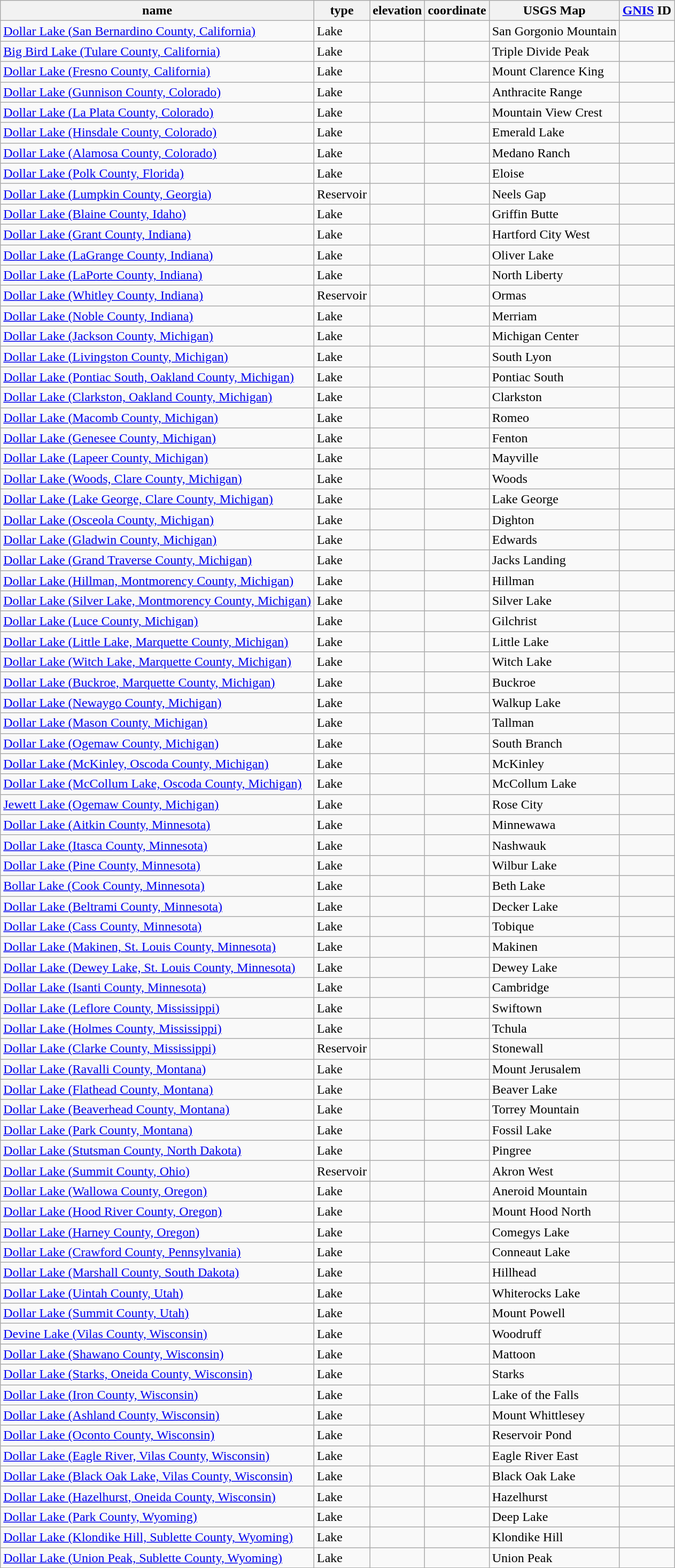<table class="wikitable sortable">
<tr>
<th>name</th>
<th>type</th>
<th>elevation</th>
<th>coordinate</th>
<th>USGS Map</th>
<th><a href='#'>GNIS</a> ID</th>
</tr>
<tr>
<td><a href='#'>Dollar Lake (San Bernardino County, California)</a></td>
<td>Lake</td>
<td></td>
<td></td>
<td>San Gorgonio Mountain</td>
<td></td>
</tr>
<tr>
<td><a href='#'>Big Bird Lake (Tulare County, California)</a></td>
<td>Lake</td>
<td></td>
<td></td>
<td>Triple Divide Peak</td>
<td></td>
</tr>
<tr>
<td><a href='#'>Dollar Lake (Fresno County, California)</a></td>
<td>Lake</td>
<td></td>
<td></td>
<td>Mount Clarence King</td>
<td></td>
</tr>
<tr>
<td><a href='#'>Dollar Lake (Gunnison County, Colorado)</a></td>
<td>Lake</td>
<td></td>
<td></td>
<td>Anthracite Range</td>
<td></td>
</tr>
<tr>
<td><a href='#'>Dollar Lake (La Plata County, Colorado)</a></td>
<td>Lake</td>
<td></td>
<td></td>
<td>Mountain View Crest</td>
<td></td>
</tr>
<tr>
<td><a href='#'>Dollar Lake (Hinsdale County, Colorado)</a></td>
<td>Lake</td>
<td></td>
<td></td>
<td>Emerald Lake</td>
<td></td>
</tr>
<tr>
<td><a href='#'>Dollar Lake (Alamosa County, Colorado)</a></td>
<td>Lake</td>
<td></td>
<td></td>
<td>Medano Ranch</td>
<td></td>
</tr>
<tr>
<td><a href='#'>Dollar Lake (Polk County, Florida)</a></td>
<td>Lake</td>
<td></td>
<td></td>
<td>Eloise</td>
<td></td>
</tr>
<tr>
<td><a href='#'>Dollar Lake (Lumpkin County, Georgia)</a></td>
<td>Reservoir</td>
<td></td>
<td></td>
<td>Neels Gap</td>
<td></td>
</tr>
<tr>
<td><a href='#'>Dollar Lake (Blaine County, Idaho)</a></td>
<td>Lake</td>
<td></td>
<td></td>
<td>Griffin Butte</td>
<td></td>
</tr>
<tr>
<td><a href='#'>Dollar Lake (Grant County, Indiana)</a></td>
<td>Lake</td>
<td></td>
<td></td>
<td>Hartford City West</td>
<td></td>
</tr>
<tr>
<td><a href='#'>Dollar Lake (LaGrange County, Indiana)</a></td>
<td>Lake</td>
<td></td>
<td></td>
<td>Oliver Lake</td>
<td></td>
</tr>
<tr>
<td><a href='#'>Dollar Lake (LaPorte County, Indiana)</a></td>
<td>Lake</td>
<td></td>
<td></td>
<td>North Liberty</td>
<td></td>
</tr>
<tr>
<td><a href='#'>Dollar Lake (Whitley County, Indiana)</a></td>
<td>Reservoir</td>
<td></td>
<td></td>
<td>Ormas</td>
<td></td>
</tr>
<tr>
<td><a href='#'>Dollar Lake (Noble County, Indiana)</a></td>
<td>Lake</td>
<td></td>
<td></td>
<td>Merriam</td>
<td></td>
</tr>
<tr>
<td><a href='#'>Dollar Lake (Jackson County, Michigan)</a></td>
<td>Lake</td>
<td></td>
<td></td>
<td>Michigan Center</td>
<td></td>
</tr>
<tr>
<td><a href='#'>Dollar Lake (Livingston County, Michigan)</a></td>
<td>Lake</td>
<td></td>
<td></td>
<td>South Lyon</td>
<td></td>
</tr>
<tr>
<td><a href='#'>Dollar Lake (Pontiac South, Oakland County, Michigan)</a></td>
<td>Lake</td>
<td></td>
<td></td>
<td>Pontiac South</td>
<td></td>
</tr>
<tr>
<td><a href='#'>Dollar Lake (Clarkston, Oakland County, Michigan)</a></td>
<td>Lake</td>
<td></td>
<td></td>
<td>Clarkston</td>
<td></td>
</tr>
<tr>
<td><a href='#'>Dollar Lake (Macomb County, Michigan)</a></td>
<td>Lake</td>
<td></td>
<td></td>
<td>Romeo</td>
<td></td>
</tr>
<tr>
<td><a href='#'>Dollar Lake (Genesee County, Michigan)</a></td>
<td>Lake</td>
<td></td>
<td></td>
<td>Fenton</td>
<td></td>
</tr>
<tr>
<td><a href='#'>Dollar Lake (Lapeer County, Michigan)</a></td>
<td>Lake</td>
<td></td>
<td></td>
<td>Mayville</td>
<td></td>
</tr>
<tr>
<td><a href='#'>Dollar Lake (Woods, Clare County, Michigan)</a></td>
<td>Lake</td>
<td></td>
<td></td>
<td>Woods</td>
<td></td>
</tr>
<tr>
<td><a href='#'>Dollar Lake (Lake George, Clare County, Michigan)</a></td>
<td>Lake</td>
<td></td>
<td></td>
<td>Lake George</td>
<td></td>
</tr>
<tr>
<td><a href='#'>Dollar Lake (Osceola County, Michigan)</a></td>
<td>Lake</td>
<td></td>
<td></td>
<td>Dighton</td>
<td></td>
</tr>
<tr>
<td><a href='#'>Dollar Lake (Gladwin County, Michigan)</a></td>
<td>Lake</td>
<td></td>
<td></td>
<td>Edwards</td>
<td></td>
</tr>
<tr>
<td><a href='#'>Dollar Lake (Grand Traverse County, Michigan)</a></td>
<td>Lake</td>
<td></td>
<td></td>
<td>Jacks Landing</td>
<td></td>
</tr>
<tr>
<td><a href='#'>Dollar Lake (Hillman, Montmorency County, Michigan)</a></td>
<td>Lake</td>
<td></td>
<td></td>
<td>Hillman</td>
<td></td>
</tr>
<tr>
<td><a href='#'>Dollar Lake (Silver Lake, Montmorency County, Michigan)</a></td>
<td>Lake</td>
<td></td>
<td></td>
<td>Silver Lake</td>
<td></td>
</tr>
<tr>
<td><a href='#'>Dollar Lake (Luce County, Michigan)</a></td>
<td>Lake</td>
<td></td>
<td></td>
<td>Gilchrist</td>
<td></td>
</tr>
<tr>
<td><a href='#'>Dollar Lake (Little Lake, Marquette County, Michigan)</a></td>
<td>Lake</td>
<td></td>
<td></td>
<td>Little Lake</td>
<td></td>
</tr>
<tr>
<td><a href='#'>Dollar Lake (Witch Lake, Marquette County, Michigan)</a></td>
<td>Lake</td>
<td></td>
<td></td>
<td>Witch Lake</td>
<td></td>
</tr>
<tr>
<td><a href='#'>Dollar Lake (Buckroe, Marquette County, Michigan)</a></td>
<td>Lake</td>
<td></td>
<td></td>
<td>Buckroe</td>
<td></td>
</tr>
<tr>
<td><a href='#'>Dollar Lake (Newaygo County, Michigan)</a></td>
<td>Lake</td>
<td></td>
<td></td>
<td>Walkup Lake</td>
<td></td>
</tr>
<tr>
<td><a href='#'>Dollar Lake (Mason County, Michigan)</a></td>
<td>Lake</td>
<td></td>
<td></td>
<td>Tallman</td>
<td></td>
</tr>
<tr>
<td><a href='#'>Dollar Lake (Ogemaw County, Michigan)</a></td>
<td>Lake</td>
<td></td>
<td></td>
<td>South Branch</td>
<td></td>
</tr>
<tr>
<td><a href='#'>Dollar Lake (McKinley, Oscoda County, Michigan)</a></td>
<td>Lake</td>
<td></td>
<td></td>
<td>McKinley</td>
<td></td>
</tr>
<tr>
<td><a href='#'>Dollar Lake (McCollum Lake, Oscoda County, Michigan)</a></td>
<td>Lake</td>
<td></td>
<td></td>
<td>McCollum Lake</td>
<td></td>
</tr>
<tr>
<td><a href='#'>Jewett Lake (Ogemaw County, Michigan)</a></td>
<td>Lake</td>
<td></td>
<td></td>
<td>Rose City</td>
<td></td>
</tr>
<tr>
<td><a href='#'>Dollar Lake (Aitkin County, Minnesota)</a></td>
<td>Lake</td>
<td></td>
<td></td>
<td>Minnewawa</td>
<td></td>
</tr>
<tr>
<td><a href='#'>Dollar Lake (Itasca County, Minnesota)</a></td>
<td>Lake</td>
<td></td>
<td></td>
<td>Nashwauk</td>
<td></td>
</tr>
<tr>
<td><a href='#'>Dollar Lake (Pine County, Minnesota)</a></td>
<td>Lake</td>
<td></td>
<td></td>
<td>Wilbur Lake</td>
<td></td>
</tr>
<tr>
<td><a href='#'>Bollar Lake (Cook County, Minnesota)</a></td>
<td>Lake</td>
<td></td>
<td></td>
<td>Beth Lake</td>
<td></td>
</tr>
<tr>
<td><a href='#'>Dollar Lake (Beltrami County, Minnesota)</a></td>
<td>Lake</td>
<td></td>
<td></td>
<td>Decker Lake</td>
<td></td>
</tr>
<tr>
<td><a href='#'>Dollar Lake (Cass County, Minnesota)</a></td>
<td>Lake</td>
<td></td>
<td></td>
<td>Tobique</td>
<td></td>
</tr>
<tr>
<td><a href='#'>Dollar Lake (Makinen, St. Louis County, Minnesota)</a></td>
<td>Lake</td>
<td></td>
<td></td>
<td>Makinen</td>
<td></td>
</tr>
<tr>
<td><a href='#'>Dollar Lake (Dewey Lake, St. Louis County, Minnesota)</a></td>
<td>Lake</td>
<td></td>
<td></td>
<td>Dewey Lake</td>
<td></td>
</tr>
<tr>
<td><a href='#'>Dollar Lake (Isanti County, Minnesota)</a></td>
<td>Lake</td>
<td></td>
<td></td>
<td>Cambridge</td>
<td></td>
</tr>
<tr>
<td><a href='#'>Dollar Lake (Leflore County, Mississippi)</a></td>
<td>Lake</td>
<td></td>
<td></td>
<td>Swiftown</td>
<td></td>
</tr>
<tr>
<td><a href='#'>Dollar Lake (Holmes County, Mississippi)</a></td>
<td>Lake</td>
<td></td>
<td></td>
<td>Tchula</td>
<td></td>
</tr>
<tr>
<td><a href='#'>Dollar Lake (Clarke County, Mississippi)</a></td>
<td>Reservoir</td>
<td></td>
<td></td>
<td>Stonewall</td>
<td></td>
</tr>
<tr>
<td><a href='#'>Dollar Lake (Ravalli County, Montana)</a></td>
<td>Lake</td>
<td></td>
<td></td>
<td>Mount Jerusalem</td>
<td></td>
</tr>
<tr>
<td><a href='#'>Dollar Lake (Flathead County, Montana)</a></td>
<td>Lake</td>
<td></td>
<td></td>
<td>Beaver Lake</td>
<td></td>
</tr>
<tr>
<td><a href='#'>Dollar Lake (Beaverhead County, Montana)</a></td>
<td>Lake</td>
<td></td>
<td></td>
<td>Torrey Mountain</td>
<td></td>
</tr>
<tr>
<td><a href='#'>Dollar Lake (Park County, Montana)</a></td>
<td>Lake</td>
<td></td>
<td></td>
<td>Fossil Lake</td>
<td></td>
</tr>
<tr>
<td><a href='#'>Dollar Lake (Stutsman County, North Dakota)</a></td>
<td>Lake</td>
<td></td>
<td></td>
<td>Pingree</td>
<td></td>
</tr>
<tr>
<td><a href='#'>Dollar Lake (Summit County, Ohio)</a></td>
<td>Reservoir</td>
<td></td>
<td></td>
<td>Akron West</td>
<td></td>
</tr>
<tr>
<td><a href='#'>Dollar Lake (Wallowa County, Oregon)</a></td>
<td>Lake</td>
<td></td>
<td></td>
<td>Aneroid Mountain</td>
<td></td>
</tr>
<tr>
<td><a href='#'>Dollar Lake (Hood River County, Oregon)</a></td>
<td>Lake</td>
<td></td>
<td></td>
<td>Mount Hood North</td>
<td></td>
</tr>
<tr>
<td><a href='#'>Dollar Lake (Harney County, Oregon)</a></td>
<td>Lake</td>
<td></td>
<td></td>
<td>Comegys Lake</td>
<td></td>
</tr>
<tr>
<td><a href='#'>Dollar Lake (Crawford County, Pennsylvania)</a></td>
<td>Lake</td>
<td></td>
<td></td>
<td>Conneaut Lake</td>
<td></td>
</tr>
<tr>
<td><a href='#'>Dollar Lake (Marshall County, South Dakota)</a></td>
<td>Lake</td>
<td></td>
<td></td>
<td>Hillhead</td>
<td></td>
</tr>
<tr>
<td><a href='#'>Dollar Lake (Uintah County, Utah)</a></td>
<td>Lake</td>
<td></td>
<td></td>
<td>Whiterocks Lake</td>
<td></td>
</tr>
<tr>
<td><a href='#'>Dollar Lake (Summit County, Utah)</a></td>
<td>Lake</td>
<td></td>
<td></td>
<td>Mount Powell</td>
<td></td>
</tr>
<tr>
<td><a href='#'>Devine Lake (Vilas County, Wisconsin)</a></td>
<td>Lake</td>
<td></td>
<td></td>
<td>Woodruff</td>
<td></td>
</tr>
<tr>
<td><a href='#'>Dollar Lake (Shawano County, Wisconsin)</a></td>
<td>Lake</td>
<td></td>
<td></td>
<td>Mattoon</td>
<td></td>
</tr>
<tr>
<td><a href='#'>Dollar Lake (Starks, Oneida County, Wisconsin)</a></td>
<td>Lake</td>
<td></td>
<td></td>
<td>Starks</td>
<td></td>
</tr>
<tr>
<td><a href='#'>Dollar Lake (Iron County, Wisconsin)</a></td>
<td>Lake</td>
<td></td>
<td></td>
<td>Lake of the Falls</td>
<td></td>
</tr>
<tr>
<td><a href='#'>Dollar Lake (Ashland County, Wisconsin)</a></td>
<td>Lake</td>
<td></td>
<td></td>
<td>Mount Whittlesey</td>
<td></td>
</tr>
<tr>
<td><a href='#'>Dollar Lake (Oconto County, Wisconsin)</a></td>
<td>Lake</td>
<td></td>
<td></td>
<td>Reservoir Pond</td>
<td></td>
</tr>
<tr>
<td><a href='#'>Dollar Lake (Eagle River, Vilas County, Wisconsin)</a></td>
<td>Lake</td>
<td></td>
<td></td>
<td>Eagle River East</td>
<td></td>
</tr>
<tr>
<td><a href='#'>Dollar Lake (Black Oak Lake, Vilas County, Wisconsin)</a></td>
<td>Lake</td>
<td></td>
<td></td>
<td>Black Oak Lake</td>
<td></td>
</tr>
<tr>
<td><a href='#'>Dollar Lake (Hazelhurst, Oneida County, Wisconsin)</a></td>
<td>Lake</td>
<td></td>
<td></td>
<td>Hazelhurst</td>
<td></td>
</tr>
<tr>
<td><a href='#'>Dollar Lake (Park County, Wyoming)</a></td>
<td>Lake</td>
<td></td>
<td></td>
<td>Deep Lake</td>
<td></td>
</tr>
<tr>
<td><a href='#'>Dollar Lake (Klondike Hill, Sublette County, Wyoming)</a></td>
<td>Lake</td>
<td></td>
<td></td>
<td>Klondike Hill</td>
<td></td>
</tr>
<tr>
<td><a href='#'>Dollar Lake (Union Peak, Sublette County, Wyoming)</a></td>
<td>Lake</td>
<td></td>
<td></td>
<td>Union Peak</td>
<td></td>
</tr>
</table>
